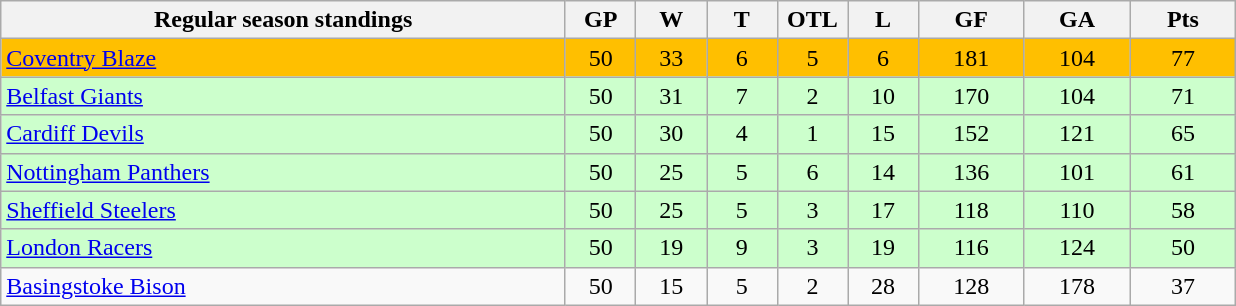<table class="wikitable">
<tr>
<th width="40%">Regular season standings</th>
<th width="5%">GP</th>
<th width="5%">W</th>
<th width="5%">T</th>
<th width="5%">OTL</th>
<th width="5%">L</th>
<th width="7.5%">GF</th>
<th width="7.5%">GA</th>
<th width="7.5%">Pts</th>
</tr>
<tr align=center bgcolor="#FFBF00">
<td align=left><a href='#'>Coventry Blaze</a></td>
<td>50</td>
<td>33</td>
<td>6</td>
<td>5</td>
<td>6</td>
<td>181</td>
<td>104</td>
<td>77</td>
</tr>
<tr align=center bgcolor="#CCFFCC">
<td align=left><a href='#'>Belfast Giants</a></td>
<td>50</td>
<td>31</td>
<td>7</td>
<td>2</td>
<td>10</td>
<td>170</td>
<td>104</td>
<td>71</td>
</tr>
<tr align=center bgcolor="#CCFFCC">
<td align=left><a href='#'>Cardiff Devils</a></td>
<td>50</td>
<td>30</td>
<td>4</td>
<td>1</td>
<td>15</td>
<td>152</td>
<td>121</td>
<td>65</td>
</tr>
<tr align=center bgcolor="#CCFFCC">
<td align=left><a href='#'>Nottingham Panthers</a></td>
<td>50</td>
<td>25</td>
<td>5</td>
<td>6</td>
<td>14</td>
<td>136</td>
<td>101</td>
<td>61</td>
</tr>
<tr align=center bgcolor="#CCFFCC">
<td align=left><a href='#'>Sheffield Steelers</a></td>
<td>50</td>
<td>25</td>
<td>5</td>
<td>3</td>
<td>17</td>
<td>118</td>
<td>110</td>
<td>58</td>
</tr>
<tr align=center bgcolor="#CCFFCC">
<td align=left><a href='#'>London Racers</a></td>
<td>50</td>
<td>19</td>
<td>9</td>
<td>3</td>
<td>19</td>
<td>116</td>
<td>124</td>
<td>50</td>
</tr>
<tr align=center>
<td align=left><a href='#'>Basingstoke Bison</a></td>
<td>50</td>
<td>15</td>
<td>5</td>
<td>2</td>
<td>28</td>
<td>128</td>
<td>178</td>
<td>37</td>
</tr>
</table>
